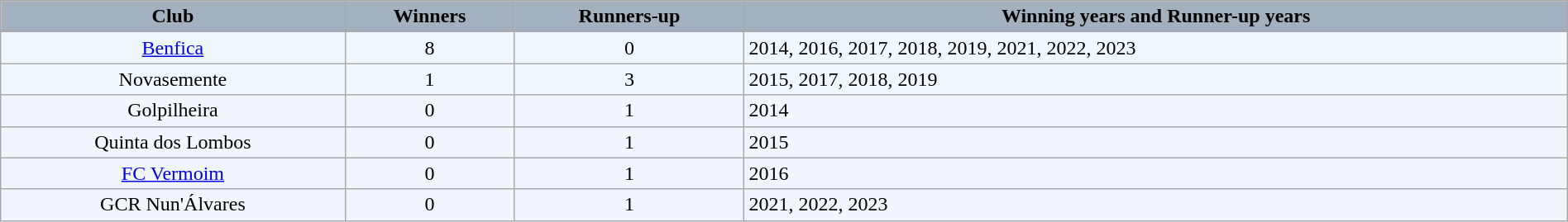<table class="wikitable" width=100% style="text-align: center">
<tr bgcolor=#a3b0bf>
<td><strong>Club</strong></td>
<td><strong>Winners</strong></td>
<td><strong>Runners-up</strong></td>
<td><strong>Winning years and <span>Runner-up years</span></strong></td>
</tr>
<tr bgcolor=#F0F8FF>
<td><a href='#'>Benfica</a></td>
<td>8</td>
<td><span>0</span></td>
<td align=left>2014, 2016, 2017, 2018, 2019, 2021, 2022, 2023</td>
</tr>
<tr bgcolor=#F0F8FF>
<td>Novasemente</td>
<td>1</td>
<td><span>3</span></td>
<td align=left>2015, <span>2017, 2018, 2019</span></td>
</tr>
<tr bgcolor=#f1f5fc>
<td>Golpilheira</td>
<td>0</td>
<td><span>1</span></td>
<td align=left><span>2014</span></td>
</tr>
<tr bgcolor=#f1f5fc>
<td>Quinta dos Lombos</td>
<td>0</td>
<td><span>1</span></td>
<td align=left><span>2015</span></td>
</tr>
<tr bgcolor=#f1f5fc>
<td><a href='#'>FC Vermoim</a></td>
<td>0</td>
<td><span>1</span></td>
<td align=left><span>2016</span></td>
</tr>
<tr bgcolor=#f1f5fc>
<td>GCR Nun'Álvares</td>
<td>0</td>
<td><span>1</span></td>
<td align=left><span>2021, 2022, 2023</span></td>
</tr>
</table>
